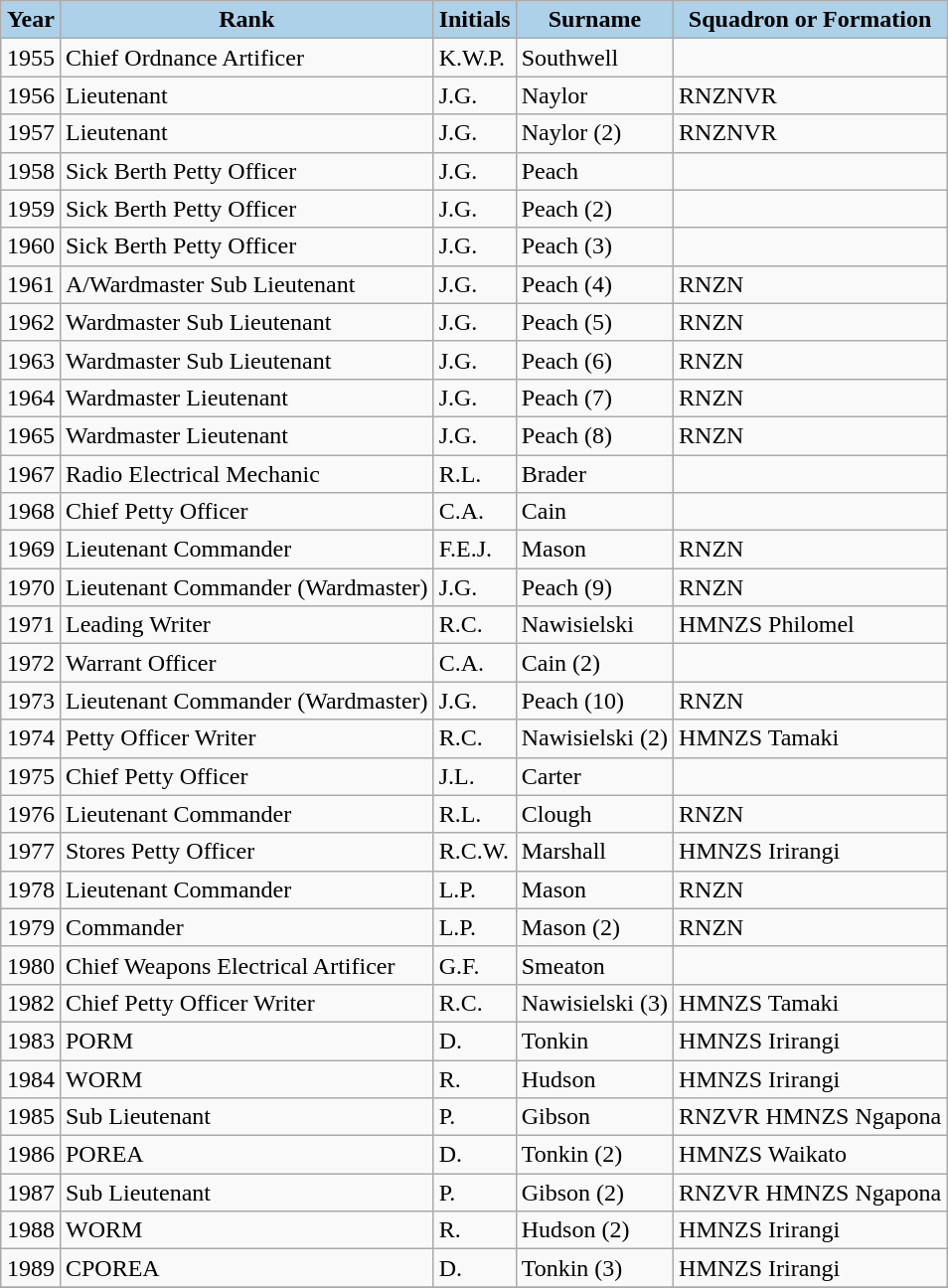<table class="wikitable sortable collapsible collapsed" style="margin:0.5em auto; font-size:100%;">
<tr>
<th scope="row"; style="background-color: #ACD1E9;">Year</th>
<th scope="row"; style="background-color: #ACD1E9;">Rank</th>
<th scope="row"; style="background-color: #ACD1E9;">Initials</th>
<th scope="row"; style="background-color: #ACD1E9;">Surname</th>
<th scope="row"; style="background-color: #ACD1E9;">Squadron or Formation</th>
</tr>
<tr>
<td>1955</td>
<td>Chief Ordnance Artificer</td>
<td>K.W.P.</td>
<td>Southwell</td>
<td></td>
</tr>
<tr>
<td>1956</td>
<td>Lieutenant</td>
<td>J.G.</td>
<td>Naylor</td>
<td>RNZNVR</td>
</tr>
<tr>
<td>1957</td>
<td>Lieutenant</td>
<td>J.G.</td>
<td>Naylor (2)</td>
<td>RNZNVR</td>
</tr>
<tr>
<td>1958</td>
<td>Sick Berth Petty Officer</td>
<td>J.G.</td>
<td>Peach</td>
<td></td>
</tr>
<tr>
<td>1959</td>
<td>Sick Berth Petty Officer</td>
<td>J.G.</td>
<td>Peach (2)</td>
<td></td>
</tr>
<tr>
<td>1960</td>
<td>Sick Berth Petty Officer</td>
<td>J.G.</td>
<td>Peach (3)</td>
<td></td>
</tr>
<tr>
<td>1961</td>
<td>A/Wardmaster Sub Lieutenant</td>
<td>J.G.</td>
<td>Peach (4)</td>
<td>RNZN</td>
</tr>
<tr>
<td>1962</td>
<td>Wardmaster Sub Lieutenant</td>
<td>J.G.</td>
<td>Peach (5)</td>
<td>RNZN</td>
</tr>
<tr>
<td>1963</td>
<td>Wardmaster Sub Lieutenant</td>
<td>J.G.</td>
<td>Peach (6)</td>
<td>RNZN</td>
</tr>
<tr>
<td>1964</td>
<td>Wardmaster Lieutenant</td>
<td>J.G.</td>
<td>Peach (7)</td>
<td>RNZN</td>
</tr>
<tr>
<td>1965</td>
<td>Wardmaster Lieutenant</td>
<td>J.G.</td>
<td>Peach (8)</td>
<td>RNZN</td>
</tr>
<tr>
<td>1967</td>
<td>Radio Electrical Mechanic</td>
<td>R.L.</td>
<td>Brader</td>
<td></td>
</tr>
<tr>
<td>1968</td>
<td>Chief Petty Officer</td>
<td>C.A.</td>
<td>Cain</td>
<td></td>
</tr>
<tr>
<td>1969</td>
<td>Lieutenant Commander</td>
<td>F.E.J.</td>
<td>Mason</td>
<td>RNZN</td>
</tr>
<tr>
<td>1970</td>
<td>Lieutenant Commander (Wardmaster)</td>
<td>J.G.</td>
<td>Peach (9)</td>
<td>RNZN</td>
</tr>
<tr>
<td>1971</td>
<td>Leading Writer</td>
<td>R.C.</td>
<td>Nawisielski</td>
<td>HMNZS Philomel</td>
</tr>
<tr>
<td>1972</td>
<td>Warrant Officer</td>
<td>C.A.</td>
<td>Cain (2)</td>
<td></td>
</tr>
<tr>
<td>1973</td>
<td>Lieutenant Commander (Wardmaster)</td>
<td>J.G.</td>
<td>Peach (10)</td>
<td>RNZN</td>
</tr>
<tr>
<td>1974</td>
<td>Petty Officer Writer</td>
<td>R.C.</td>
<td>Nawisielski (2)</td>
<td>HMNZS Tamaki</td>
</tr>
<tr>
<td>1975</td>
<td>Chief Petty Officer</td>
<td>J.L.</td>
<td>Carter</td>
<td></td>
</tr>
<tr>
<td>1976</td>
<td>Lieutenant Commander</td>
<td>R.L.</td>
<td>Clough</td>
<td>RNZN</td>
</tr>
<tr>
<td>1977</td>
<td>Stores Petty Officer</td>
<td>R.C.W.</td>
<td>Marshall</td>
<td>HMNZS Irirangi</td>
</tr>
<tr>
<td>1978</td>
<td>Lieutenant Commander</td>
<td>L.P.</td>
<td>Mason</td>
<td>RNZN</td>
</tr>
<tr>
<td>1979</td>
<td>Commander</td>
<td>L.P.</td>
<td>Mason (2)</td>
<td>RNZN</td>
</tr>
<tr>
<td>1980</td>
<td>Chief Weapons Electrical Artificer</td>
<td>G.F.</td>
<td>Smeaton</td>
<td></td>
</tr>
<tr>
<td>1982</td>
<td>Chief Petty Officer Writer</td>
<td>R.C.</td>
<td>Nawisielski (3)</td>
<td>HMNZS Tamaki</td>
</tr>
<tr>
<td>1983</td>
<td>PORM</td>
<td>D.</td>
<td>Tonkin</td>
<td>HMNZS Irirangi</td>
</tr>
<tr>
<td>1984</td>
<td>WORM</td>
<td>R.</td>
<td>Hudson</td>
<td>HMNZS Irirangi</td>
</tr>
<tr>
<td>1985</td>
<td>Sub Lieutenant</td>
<td>P.</td>
<td>Gibson</td>
<td>RNZVR HMNZS Ngapona</td>
</tr>
<tr>
<td>1986</td>
<td>POREA</td>
<td>D.</td>
<td>Tonkin (2)</td>
<td>HMNZS Waikato</td>
</tr>
<tr>
<td>1987</td>
<td>Sub Lieutenant</td>
<td>P.</td>
<td>Gibson (2)</td>
<td>RNZVR HMNZS Ngapona</td>
</tr>
<tr>
<td>1988</td>
<td>WORM</td>
<td>R.</td>
<td>Hudson (2)</td>
<td>HMNZS Irirangi</td>
</tr>
<tr>
<td>1989</td>
<td>CPOREA</td>
<td>D.</td>
<td>Tonkin (3)</td>
<td>HMNZS Irirangi</td>
</tr>
<tr>
</tr>
</table>
